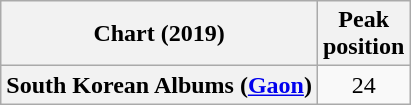<table class="wikitable plainrowheaders" style="text-align:center">
<tr>
<th scope="col">Chart (2019)</th>
<th scope="col">Peak<br>position</th>
</tr>
<tr>
<th scope="row">South Korean Albums (<a href='#'>Gaon</a>)</th>
<td>24</td>
</tr>
</table>
